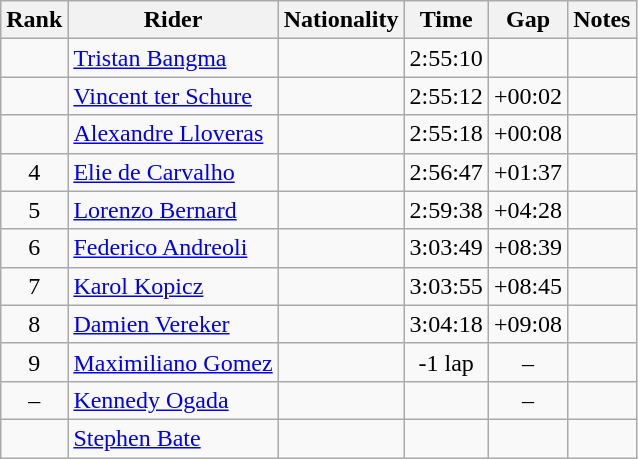<table class="wikitable sortable" style="text-align:center">
<tr>
<th width="20">Rank</th>
<th>Rider</th>
<th>Nationality</th>
<th>Time</th>
<th>Gap</th>
<th>Notes</th>
</tr>
<tr>
<td></td>
<td align="left"><a href='#'>Tristan Bangma</a><br></td>
<td align=left></td>
<td>2:55:10</td>
<td></td>
<td></td>
</tr>
<tr>
<td></td>
<td align="left"><a href='#'>Vincent ter Schure</a><br></td>
<td align=left></td>
<td>2:55:12</td>
<td>+00:02</td>
<td></td>
</tr>
<tr>
<td></td>
<td align="left"><a href='#'>Alexandre Lloveras</a><br></td>
<td align=left></td>
<td>2:55:18</td>
<td>+00:08</td>
<td></td>
</tr>
<tr>
<td>4</td>
<td align="left"><a href='#'>Elie de Carvalho</a><br></td>
<td align=left></td>
<td>2:56:47</td>
<td>+01:37</td>
<td></td>
</tr>
<tr>
<td>5</td>
<td align="left"><a href='#'>Lorenzo Bernard</a><br></td>
<td align=left></td>
<td>2:59:38</td>
<td>+04:28</td>
<td></td>
</tr>
<tr>
<td>6</td>
<td align="left"><a href='#'>Federico Andreoli</a><br></td>
<td align=left></td>
<td>3:03:49</td>
<td>+08:39</td>
<td></td>
</tr>
<tr>
<td>7</td>
<td align="left"><a href='#'>Karol Kopicz</a><br></td>
<td align=left></td>
<td>3:03:55</td>
<td>+08:45</td>
<td></td>
</tr>
<tr>
<td>8</td>
<td align="left"><a href='#'>Damien Vereker</a><br></td>
<td align=left></td>
<td>3:04:18</td>
<td>+09:08</td>
<td></td>
</tr>
<tr>
<td>9</td>
<td align="left"><a href='#'>Maximiliano Gomez</a><br></td>
<td align=left></td>
<td>-1 lap</td>
<td>–</td>
<td></td>
</tr>
<tr>
<td>–</td>
<td align="left"><a href='#'>Kennedy Ogada</a><br></td>
<td align=left></td>
<td></td>
<td>–</td>
<td></td>
</tr>
<tr>
<td></td>
<td align="left"><a href='#'>Stephen Bate</a><br></td>
<td align=left></td>
<td></td>
<td></td>
<td></td>
</tr>
</table>
